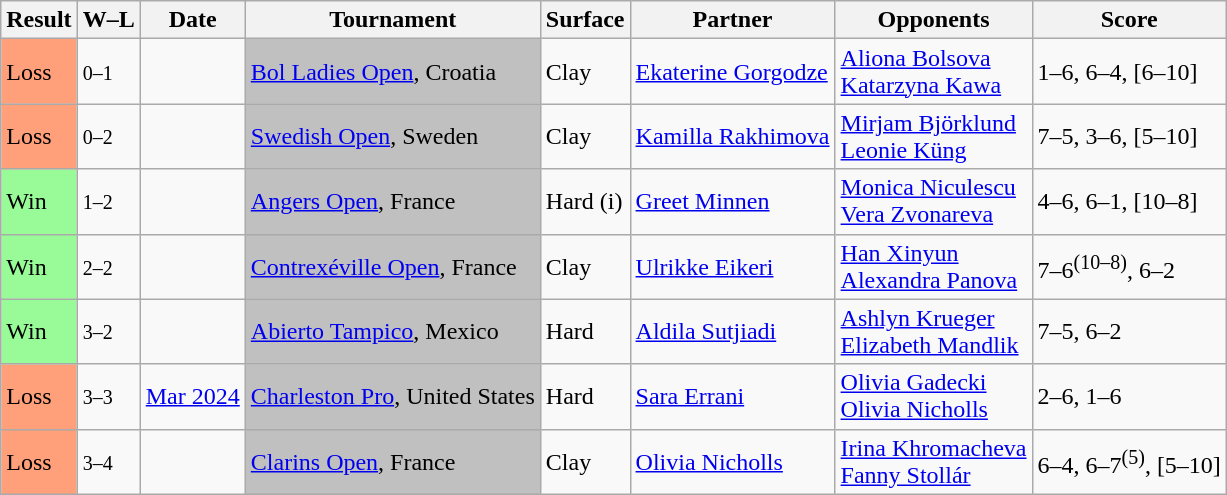<table class="sortable wikitable">
<tr>
<th>Result</th>
<th class="unsortable">W–L</th>
<th>Date</th>
<th>Tournament</th>
<th>Surface</th>
<th>Partner</th>
<th>Opponents</th>
<th class="unsortable">Score</th>
</tr>
<tr>
<td bgcolor=ffa07a>Loss</td>
<td><small>0–1</small></td>
<td><a href='#'></a></td>
<td bgcolor=silver><a href='#'>Bol Ladies Open</a>, Croatia</td>
<td>Clay</td>
<td> <a href='#'>Ekaterine Gorgodze</a></td>
<td> <a href='#'>Aliona Bolsova</a> <br>  <a href='#'>Katarzyna Kawa</a></td>
<td>1–6, 6–4, [6–10]</td>
</tr>
<tr>
<td bgcolor=ffa07a>Loss</td>
<td><small>0–2</small></td>
<td><a href='#'></a></td>
<td bgcolor=silver><a href='#'>Swedish Open</a>, Sweden</td>
<td>Clay</td>
<td> <a href='#'>Kamilla Rakhimova</a></td>
<td> <a href='#'>Mirjam Björklund</a> <br>  <a href='#'>Leonie Küng</a></td>
<td>7–5, 3–6, [5–10]</td>
</tr>
<tr>
<td bgcolor=98fb98>Win</td>
<td><small>1–2</small></td>
<td><a href='#'></a></td>
<td bgcolor=silver><a href='#'>Angers Open</a>, France</td>
<td>Hard (i)</td>
<td> <a href='#'>Greet Minnen</a></td>
<td> <a href='#'>Monica Niculescu</a> <br>  <a href='#'>Vera Zvonareva</a></td>
<td>4–6, 6–1, [10–8]</td>
</tr>
<tr>
<td bgcolor=98fb98>Win</td>
<td><small>2–2</small></td>
<td><a href='#'></a></td>
<td bgcolor=silver><a href='#'>Contrexéville Open</a>, France</td>
<td>Clay</td>
<td> <a href='#'>Ulrikke Eikeri</a></td>
<td> <a href='#'>Han Xinyun</a> <br>  <a href='#'>Alexandra Panova</a></td>
<td>7–6<sup>(10–8)</sup>, 6–2</td>
</tr>
<tr>
<td bgcolor=98FB98>Win</td>
<td><small>3–2</small></td>
<td><a href='#'></a></td>
<td bgcolor=silver><a href='#'>Abierto Tampico</a>, Mexico</td>
<td>Hard</td>
<td> <a href='#'>Aldila Sutjiadi</a></td>
<td> <a href='#'>Ashlyn Krueger</a> <br>  <a href='#'>Elizabeth Mandlik</a></td>
<td>7–5, 6–2</td>
</tr>
<tr>
<td bgcolor=FFA07A>Loss</td>
<td><small>3–3</small></td>
<td><a href='#'>Mar 2024</a></td>
<td bgcolor=silver><a href='#'>Charleston Pro</a>, United States</td>
<td>Hard</td>
<td> <a href='#'>Sara Errani</a></td>
<td> <a href='#'>Olivia Gadecki</a> <br>  <a href='#'>Olivia Nicholls</a></td>
<td>2–6, 1–6</td>
</tr>
<tr>
<td bgcolor=FFA07A>Loss</td>
<td><small>3–4</small></td>
<td><a href='#'></a></td>
<td bgcolor=silver><a href='#'>Clarins Open</a>, France</td>
<td>Clay</td>
<td> <a href='#'>Olivia Nicholls</a></td>
<td> <a href='#'>Irina Khromacheva</a> <br>  <a href='#'>Fanny Stollár</a></td>
<td>6–4, 6–7<sup>(5)</sup>, [5–10]</td>
</tr>
</table>
